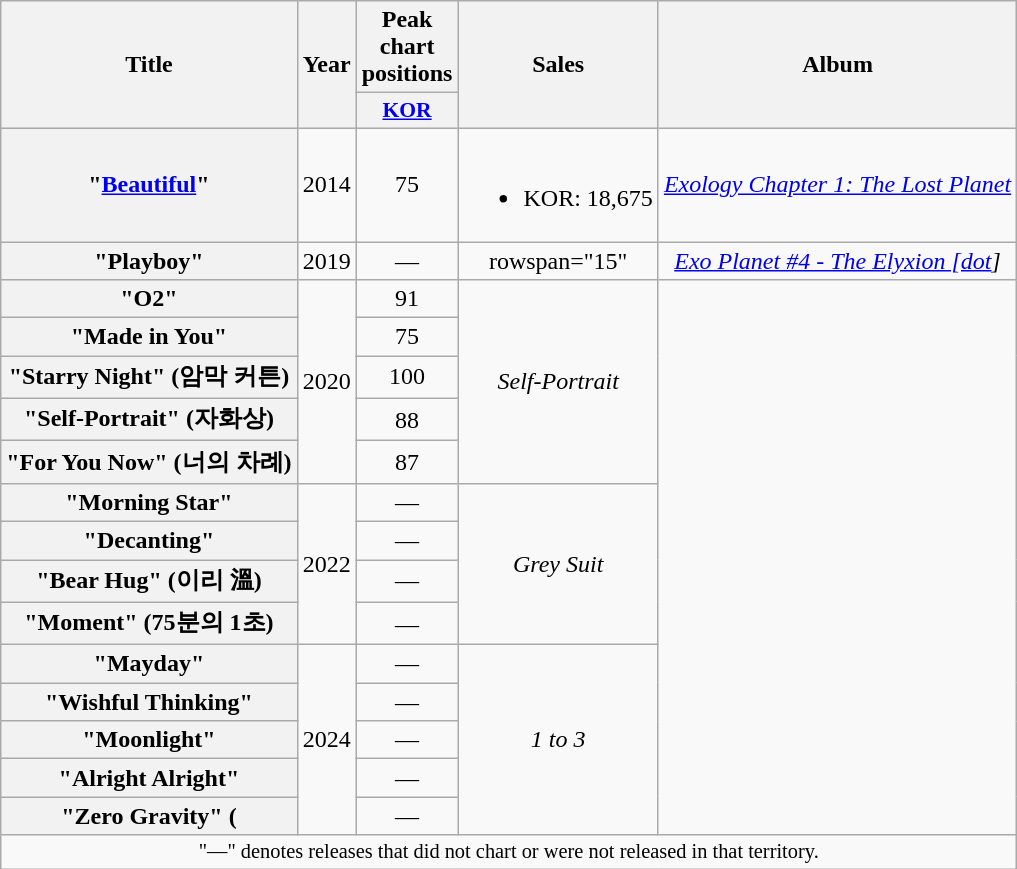<table class="wikitable plainrowheaders" style="text-align:center">
<tr>
<th scope="col" rowspan="2">Title</th>
<th scope="col" rowspan="2">Year</th>
<th scope="col" colspan="1">Peak chart positions</th>
<th scope="col" rowspan="2">Sales<br></th>
<th scope="col" rowspan="2">Album</th>
</tr>
<tr>
<th scope="col" style="width:3em;font-size:90%"><a href='#'>KOR</a><br></th>
</tr>
<tr>
<th scope="row">"<a href='#'>Beautiful</a>"</th>
<td>2014</td>
<td>75</td>
<td><br><ul><li>KOR: 18,675</li></ul></td>
<td><em><a href='#'>Exology Chapter 1: The Lost Planet</a></em></td>
</tr>
<tr>
<th scope="row">"Playboy"</th>
<td>2019</td>
<td>—</td>
<td>rowspan="15" </td>
<td><em><a href='#'> Exo Planet #4 - The Elyxion [dot</a>]</em></td>
</tr>
<tr>
<th scope="row">"O2"</th>
<td rowspan="5">2020</td>
<td>91</td>
<td rowspan="5"><em>Self-Portrait</em></td>
</tr>
<tr>
<th scope="row">"Made in You"</th>
<td>75</td>
</tr>
<tr>
<th scope="row">"Starry Night" (암막 커튼)</th>
<td>100</td>
</tr>
<tr>
<th scope="row">"Self-Portrait" (자화상)</th>
<td>88</td>
</tr>
<tr>
<th scope="row">"For You Now" (너의 차례)<br></th>
<td>87</td>
</tr>
<tr>
<th scope="row">"Morning Star"</th>
<td rowspan="4">2022</td>
<td>—</td>
<td rowspan="4"><em>Grey Suit</em></td>
</tr>
<tr>
<th scope="row">"Decanting"</th>
<td>—</td>
</tr>
<tr>
<th scope="row">"Bear Hug" (이리 溫)</th>
<td>—</td>
</tr>
<tr>
<th scope="row">"Moment" (75분의 1초)</th>
<td>—</td>
</tr>
<tr>
<th scope="row">"Mayday"</th>
<td rowspan="5">2024</td>
<td>—</td>
<td rowspan="5"><em>1 to 3</em></td>
</tr>
<tr>
<th scope="row">"Wishful Thinking"</th>
<td>—</td>
</tr>
<tr>
<th scope="row">"Moonlight"</th>
<td>—</td>
</tr>
<tr>
<th scope="row">"Alright Alright"</th>
<td>—</td>
</tr>
<tr>
<th scope="row">"Zero Gravity" (</th>
<td>—</td>
</tr>
<tr>
<td colspan="7" style="font-size:85%">"—" denotes releases that did not chart or were not released in that territory.</td>
</tr>
</table>
